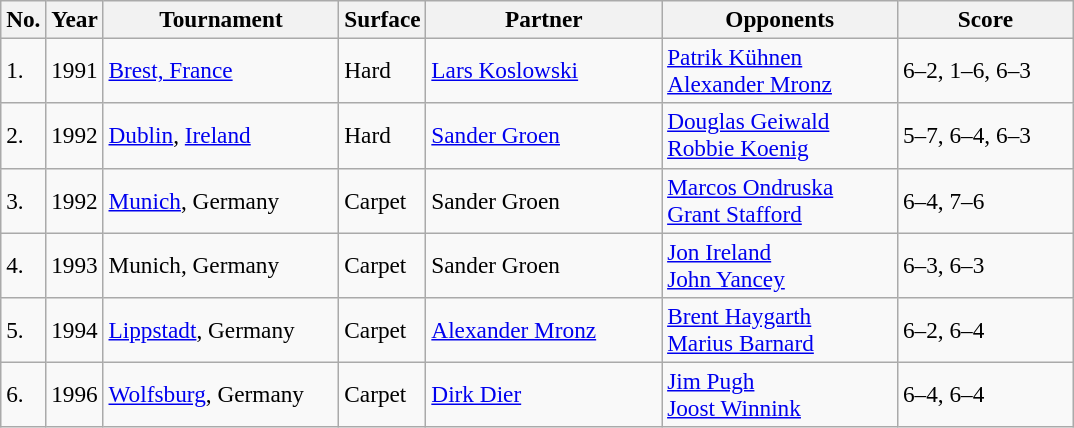<table class="sortable wikitable" style=font-size:97%>
<tr>
<th width=20>No.</th>
<th width=30>Year</th>
<th width=150>Tournament</th>
<th width=50>Surface</th>
<th width=150>Partner</th>
<th width=150>Opponents</th>
<th width=110>Score</th>
</tr>
<tr>
<td>1.</td>
<td>1991</td>
<td><a href='#'>Brest, France</a></td>
<td>Hard</td>
<td> <a href='#'>Lars Koslowski</a></td>
<td> <a href='#'>Patrik Kühnen</a><br> <a href='#'>Alexander Mronz</a></td>
<td>6–2, 1–6, 6–3</td>
</tr>
<tr>
<td>2.</td>
<td>1992</td>
<td><a href='#'>Dublin</a>, <a href='#'>Ireland</a></td>
<td>Hard</td>
<td> <a href='#'>Sander Groen</a></td>
<td> <a href='#'>Douglas Geiwald</a><br> <a href='#'>Robbie Koenig</a></td>
<td>5–7, 6–4, 6–3</td>
</tr>
<tr>
<td>3.</td>
<td>1992</td>
<td><a href='#'>Munich</a>, Germany</td>
<td>Carpet</td>
<td> Sander Groen</td>
<td> <a href='#'>Marcos Ondruska</a><br> <a href='#'>Grant Stafford</a></td>
<td>6–4, 7–6</td>
</tr>
<tr>
<td>4.</td>
<td>1993</td>
<td>Munich, Germany</td>
<td>Carpet</td>
<td> Sander Groen</td>
<td> <a href='#'>Jon Ireland</a><br> <a href='#'>John Yancey</a></td>
<td>6–3, 6–3</td>
</tr>
<tr>
<td>5.</td>
<td>1994</td>
<td><a href='#'>Lippstadt</a>, Germany</td>
<td>Carpet</td>
<td> <a href='#'>Alexander Mronz</a></td>
<td> <a href='#'>Brent Haygarth</a><br> <a href='#'>Marius Barnard</a></td>
<td>6–2, 6–4</td>
</tr>
<tr>
<td>6.</td>
<td>1996</td>
<td><a href='#'>Wolfsburg</a>, Germany</td>
<td>Carpet</td>
<td> <a href='#'>Dirk Dier</a></td>
<td> <a href='#'>Jim Pugh</a><br> <a href='#'>Joost Winnink</a></td>
<td>6–4, 6–4</td>
</tr>
</table>
